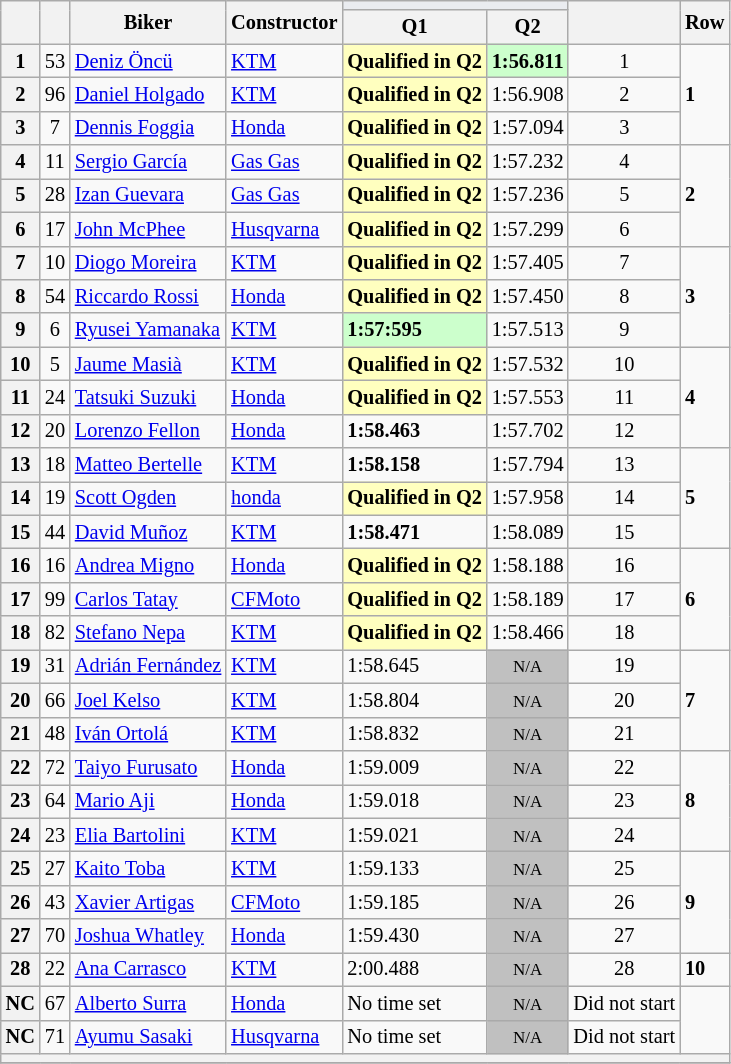<table class="wikitable sortable" style="font-size: 85%;">
<tr>
<th rowspan="2"></th>
<th rowspan="2"></th>
<th rowspan="2">Biker</th>
<th rowspan="2">Constructor</th>
<th colspan="2" style="background:#eaecf0; text-align:center;"></th>
<th rowspan="2"></th>
<th rowspan="2">Row</th>
</tr>
<tr>
<th scope="col">Q1</th>
<th scope="col">Q2</th>
</tr>
<tr>
<th scope="row">1</th>
<td align="center">53</td>
<td> <a href='#'>Deniz Öncü</a></td>
<td><a href='#'>KTM</a></td>
<td style="background:#ffffbf;"><strong>Qualified in Q2</strong></td>
<td style="background:#ccffcc;"><strong>1:56.811</strong></td>
<td align="center">1</td>
<td rowspan="3"><strong>1</strong></td>
</tr>
<tr>
<th scope="row">2</th>
<td align="center">96</td>
<td> <a href='#'>Daniel Holgado</a></td>
<td><a href='#'>KTM</a></td>
<td style="background:#ffffbf;"><strong>Qualified in Q2</strong></td>
<td>1:56.908</td>
<td align="center">2</td>
</tr>
<tr>
<th scope="row">3</th>
<td align="center">7</td>
<td> <a href='#'>Dennis Foggia</a></td>
<td><a href='#'>Honda</a></td>
<td style="background:#ffffbf;"><strong>Qualified in Q2</strong></td>
<td>1:57.094</td>
<td align="center">3</td>
</tr>
<tr>
<th scope="row">4</th>
<td align="center">11</td>
<td> <a href='#'>Sergio García</a></td>
<td><a href='#'>Gas Gas</a></td>
<td style="background:#ffffbf;"><strong>Qualified in Q2</strong></td>
<td>1:57.232</td>
<td align="center">4</td>
<td rowspan="3"><strong>2</strong></td>
</tr>
<tr>
<th scope="row">5</th>
<td align="center">28</td>
<td> <a href='#'>Izan Guevara</a></td>
<td><a href='#'>Gas Gas</a></td>
<td style="background:#ffffbf;"><strong>Qualified in Q2</strong></td>
<td>1:57.236</td>
<td align="center">5</td>
</tr>
<tr>
<th scope="row">6</th>
<td align="center">17</td>
<td> <a href='#'>John McPhee</a></td>
<td><a href='#'>Husqvarna</a></td>
<td style="background:#ffffbf;"><strong>Qualified in Q2</strong></td>
<td>1:57.299</td>
<td align="center">6</td>
</tr>
<tr>
<th scope="row">7</th>
<td align="center">10</td>
<td> <a href='#'>Diogo Moreira</a></td>
<td><a href='#'>KTM</a></td>
<td style="background:#ffffbf;"><strong>Qualified in Q2</strong></td>
<td>1:57.405</td>
<td align="center">7</td>
<td rowspan="3"><strong>3</strong></td>
</tr>
<tr>
<th scope="row">8</th>
<td align="center">54</td>
<td> <a href='#'>Riccardo Rossi</a></td>
<td><a href='#'>Honda</a></td>
<td style="background:#ffffbf;"><strong>Qualified in Q2</strong></td>
<td>1:57.450</td>
<td align="center">8</td>
</tr>
<tr>
<th scope="row">9</th>
<td align="center">6</td>
<td> <a href='#'>Ryusei Yamanaka</a></td>
<td><a href='#'>KTM</a></td>
<td style="background:#ccffcc;"><strong>1:57:595</strong></td>
<td>1:57.513</td>
<td align="center">9</td>
</tr>
<tr>
<th scope="row">10</th>
<td align="center">5</td>
<td> <a href='#'>Jaume Masià</a></td>
<td><a href='#'>KTM</a></td>
<td style="background:#ffffbf;"><strong>Qualified in Q2</strong></td>
<td>1:57.532</td>
<td align="center">10</td>
<td rowspan="3"><strong>4</strong></td>
</tr>
<tr>
<th scope="row">11</th>
<td align="center">24</td>
<td> <a href='#'>Tatsuki Suzuki</a></td>
<td><a href='#'>Honda</a></td>
<td style="background:#ffffbf;"><strong>Qualified in Q2</strong></td>
<td>1:57.553</td>
<td align="center">11</td>
</tr>
<tr>
<th scope="row">12</th>
<td align="center">20</td>
<td> <a href='#'>Lorenzo Fellon</a></td>
<td><a href='#'>Honda</a></td>
<td><strong>1:58.463</strong></td>
<td>1:57.702</td>
<td align="center">12</td>
</tr>
<tr>
<th scope="row">13</th>
<td align="center">18</td>
<td> <a href='#'>Matteo Bertelle</a></td>
<td><a href='#'>KTM</a></td>
<td><strong>1:58.158</strong></td>
<td>1:57.794</td>
<td align="center">13</td>
<td rowspan="3"><strong>5</strong></td>
</tr>
<tr>
<th scope="row">14</th>
<td align="center">19</td>
<td> <a href='#'>Scott Ogden</a></td>
<td><a href='#'>honda</a></td>
<td style="background:#ffffbf;"><strong>Qualified in Q2</strong></td>
<td>1:57.958</td>
<td align="center">14</td>
</tr>
<tr>
<th scope="row">15</th>
<td align="center">44</td>
<td> <a href='#'>David Muñoz</a></td>
<td><a href='#'>KTM</a></td>
<td><strong>1:58.471</strong></td>
<td>1:58.089</td>
<td align="center">15</td>
</tr>
<tr>
<th scope="row">16</th>
<td align="center">16</td>
<td> <a href='#'>Andrea Migno</a></td>
<td><a href='#'>Honda</a></td>
<td style="background:#ffffbf;"><strong>Qualified in Q2</strong></td>
<td>1:58.188</td>
<td align="center">16</td>
<td rowspan="3"><strong>6</strong></td>
</tr>
<tr>
<th scope="row">17</th>
<td align="center">99</td>
<td> <a href='#'>Carlos Tatay</a></td>
<td><a href='#'>CFMoto</a></td>
<td style="background:#ffffbf;"><strong>Qualified in Q2</strong></td>
<td>1:58.189</td>
<td align="center">17</td>
</tr>
<tr>
<th scope="row">18</th>
<td align="center">82</td>
<td> <a href='#'>Stefano Nepa</a></td>
<td><a href='#'>KTM</a></td>
<td style="background:#ffffbf;"><strong>Qualified in Q2</strong></td>
<td>1:58.466</td>
<td align="center">18</td>
</tr>
<tr>
<th scope="row">19</th>
<td align="center">31</td>
<td> <a href='#'>Adrián Fernández</a></td>
<td><a href='#'>KTM</a></td>
<td>1:58.645</td>
<td style="background: silver" align="center" data-sort-value="19"><small>N/A</small></td>
<td align="center">19</td>
<td rowspan="3"><strong>7</strong></td>
</tr>
<tr>
<th scope="row">20</th>
<td align="center">66</td>
<td> <a href='#'>Joel Kelso</a></td>
<td><a href='#'>KTM</a></td>
<td>1:58.804</td>
<td style="background: silver" align="center" data-sort-value="20"><small>N/A</small></td>
<td align="center">20</td>
</tr>
<tr>
<th scope="row">21</th>
<td align="center">48</td>
<td> <a href='#'>Iván Ortolá</a></td>
<td><a href='#'>KTM</a></td>
<td>1:58.832</td>
<td style="background: silver" align="center" data-sort-value="21"><small>N/A</small></td>
<td align="center">21</td>
</tr>
<tr>
<th scope="row">22</th>
<td align="center">72</td>
<td> <a href='#'>Taiyo Furusato</a></td>
<td><a href='#'>Honda</a></td>
<td>1:59.009</td>
<td style="background: silver" align="center" data-sort-value="22"><small>N/A</small></td>
<td align="center">22</td>
<td rowspan="3"><strong>8</strong></td>
</tr>
<tr>
<th scope="row">23</th>
<td align="center">64</td>
<td> <a href='#'>Mario Aji</a></td>
<td><a href='#'>Honda</a></td>
<td>1:59.018</td>
<td style="background: silver" align="center" data-sort-value="23"><small>N/A</small></td>
<td align="center">23</td>
</tr>
<tr>
<th scope="row">24</th>
<td align="center">23</td>
<td> <a href='#'>Elia Bartolini</a></td>
<td><a href='#'>KTM</a></td>
<td>1:59.021</td>
<td style="background: silver" align="center" data-sort-value="24"><small>N/A</small></td>
<td align="center">24</td>
</tr>
<tr>
<th scope="row">25</th>
<td align="center">27</td>
<td> <a href='#'>Kaito Toba</a></td>
<td><a href='#'>KTM</a></td>
<td>1:59.133</td>
<td style="background: silver" align="center" data-sort-value="25"><small>N/A</small></td>
<td align="center">25</td>
<td rowspan="3"><strong>9</strong></td>
</tr>
<tr>
<th scope="row">26</th>
<td align="center">43</td>
<td> <a href='#'>Xavier Artigas</a></td>
<td><a href='#'>CFMoto</a></td>
<td>1:59.185</td>
<td style="background: silver" align="center" data-sort-value="26"><small>N/A</small></td>
<td align="center">26</td>
</tr>
<tr>
<th scope="row">27</th>
<td align="center">70</td>
<td> <a href='#'>Joshua Whatley</a></td>
<td><a href='#'>Honda</a></td>
<td>1:59.430</td>
<td style="background: silver" align="center" data-sort-value="27"><small>N/A</small></td>
<td align="center">27</td>
</tr>
<tr>
<th scope="row">28</th>
<td align="center">22</td>
<td> <a href='#'>Ana Carrasco</a></td>
<td><a href='#'>KTM</a></td>
<td>2:00.488</td>
<td style="background: silver" align="center" data-sort-value="28"><small>N/A</small></td>
<td align="center">28</td>
<td rowspan="1"><strong>10</strong></td>
</tr>
<tr>
<th scope="row">NC</th>
<td align="center">67</td>
<td> <a href='#'>Alberto Surra</a></td>
<td><a href='#'>Honda</a></td>
<td>No time set</td>
<td style="background: silver" align="center" data-sort-value="29"><small>N/A</small></td>
<td align="center">Did not start</td>
</tr>
<tr>
<th scope="row">NC</th>
<td align="center">71</td>
<td> <a href='#'>Ayumu Sasaki</a></td>
<td><a href='#'>Husqvarna</a></td>
<td>No time set</td>
<td style="background: silver" align="center" data-sort-value="30"><small>N/A</small></td>
<td align="center">Did not start</td>
</tr>
<tr>
<th colspan="8"></th>
</tr>
<tr>
</tr>
</table>
